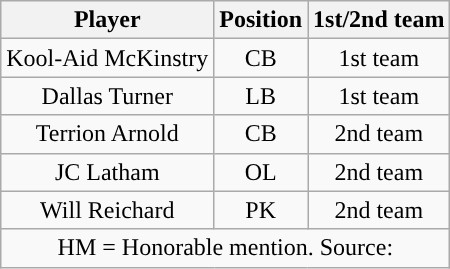<table class="wikitable" style="text-align: center">
<tr align=center>
<th>Player</th>
<th>Position</th>
<th>1st/2nd team</th>
</tr>
<tr>
<td>Kool-Aid McKinstry</td>
<td>CB</td>
<td>1st team</td>
</tr>
<tr>
<td>Dallas Turner</td>
<td>LB</td>
<td>1st team</td>
</tr>
<tr>
<td>Terrion Arnold</td>
<td>CB</td>
<td>2nd team</td>
</tr>
<tr>
<td>JC Latham</td>
<td>OL</td>
<td>2nd team</td>
</tr>
<tr>
<td>Will Reichard</td>
<td>PK</td>
<td>2nd team</td>
</tr>
<tr>
<td colspan="3">HM = Honorable mention. Source:</td>
</tr>
</table>
